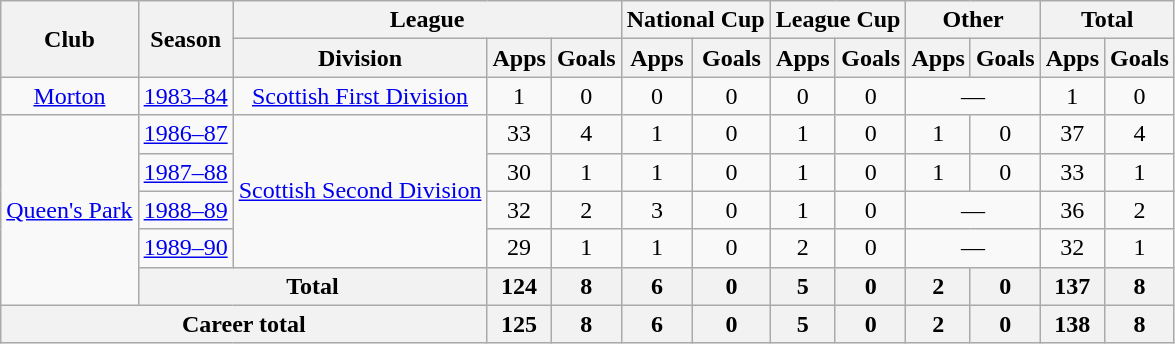<table class="wikitable" style="text-align: center;">
<tr>
<th rowspan="2">Club</th>
<th rowspan="2">Season</th>
<th colspan="3">League</th>
<th colspan="2">National Cup</th>
<th colspan="2">League Cup</th>
<th colspan="2">Other</th>
<th colspan="2">Total</th>
</tr>
<tr>
<th>Division</th>
<th>Apps</th>
<th>Goals</th>
<th>Apps</th>
<th>Goals</th>
<th>Apps</th>
<th>Goals</th>
<th>Apps</th>
<th>Goals</th>
<th>Apps</th>
<th>Goals</th>
</tr>
<tr>
<td><a href='#'>Morton</a></td>
<td><a href='#'>1983–84</a></td>
<td><a href='#'>Scottish First Division</a></td>
<td>1</td>
<td>0</td>
<td>0</td>
<td>0</td>
<td>0</td>
<td>0</td>
<td colspan="2">—</td>
<td>1</td>
<td>0</td>
</tr>
<tr>
<td rowspan="5"><a href='#'>Queen's Park</a></td>
<td><a href='#'>1986–87</a></td>
<td rowspan="4"><a href='#'>Scottish Second Division</a></td>
<td>33</td>
<td>4</td>
<td>1</td>
<td>0</td>
<td>1</td>
<td>0</td>
<td>1</td>
<td>0</td>
<td>37</td>
<td>4</td>
</tr>
<tr>
<td><a href='#'>1987–88</a></td>
<td>30</td>
<td>1</td>
<td>1</td>
<td>0</td>
<td>1</td>
<td>0</td>
<td>1</td>
<td>0</td>
<td>33</td>
<td>1</td>
</tr>
<tr>
<td><a href='#'>1988–89</a></td>
<td>32</td>
<td>2</td>
<td>3</td>
<td>0</td>
<td>1</td>
<td>0</td>
<td colspan="2">—</td>
<td>36</td>
<td>2</td>
</tr>
<tr>
<td><a href='#'>1989–90</a></td>
<td>29</td>
<td>1</td>
<td>1</td>
<td>0</td>
<td>2</td>
<td>0</td>
<td colspan="2">—</td>
<td>32</td>
<td>1</td>
</tr>
<tr>
<th colspan="2">Total</th>
<th>124</th>
<th>8</th>
<th>6</th>
<th>0</th>
<th>5</th>
<th>0</th>
<th>2</th>
<th>0</th>
<th>137</th>
<th>8</th>
</tr>
<tr>
<th colspan="3">Career total</th>
<th>125</th>
<th>8</th>
<th>6</th>
<th>0</th>
<th>5</th>
<th>0</th>
<th>2</th>
<th>0</th>
<th>138</th>
<th>8</th>
</tr>
</table>
